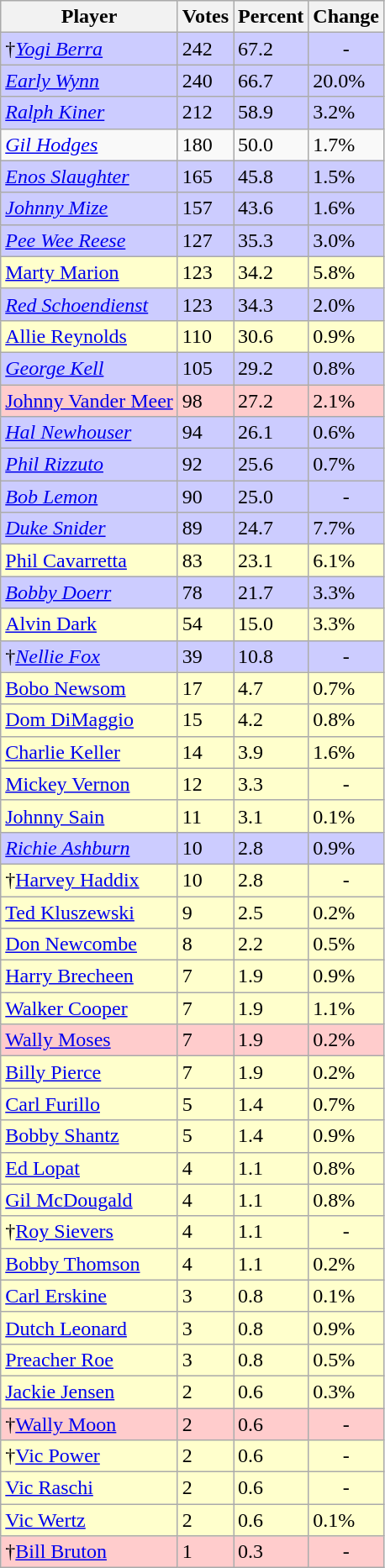<table class="wikitable">
<tr>
<th>Player</th>
<th>Votes</th>
<th>Percent</th>
<th>Change</th>
</tr>
<tr bgcolor="#ccccff">
<td>†<em><a href='#'>Yogi Berra</a></em></td>
<td>242</td>
<td>67.2</td>
<td align=center>-</td>
</tr>
<tr bgcolor="#ccccff">
<td><em><a href='#'>Early Wynn</a></em></td>
<td>240</td>
<td>66.7</td>
<td align="left"> 20.0%</td>
</tr>
<tr bgcolor="#ccccff">
<td><em><a href='#'>Ralph Kiner</a></em></td>
<td>212</td>
<td>58.9</td>
<td align="left"> 3.2%</td>
</tr>
<tr -bgcolor="#ccccff">
<td><em><a href='#'>Gil Hodges</a></em></td>
<td>180</td>
<td>50.0</td>
<td align="left"> 1.7%</td>
</tr>
<tr bgcolor="#ccccff">
<td><em><a href='#'>Enos Slaughter</a></em></td>
<td>165</td>
<td>45.8</td>
<td align="left"> 1.5%</td>
</tr>
<tr bgcolor="#ccccff">
<td><em><a href='#'>Johnny Mize</a></em></td>
<td>157</td>
<td>43.6</td>
<td align="left"> 1.6%</td>
</tr>
<tr bgcolor="#ccccff">
<td><em><a href='#'>Pee Wee Reese</a></em></td>
<td>127</td>
<td>35.3</td>
<td align="left"> 3.0%</td>
</tr>
<tr bgcolor="#ffffcc">
<td><a href='#'>Marty Marion</a></td>
<td>123</td>
<td>34.2</td>
<td align="left"> 5.8%</td>
</tr>
<tr bgcolor="#ccccff">
<td><em><a href='#'>Red Schoendienst</a></em></td>
<td>123</td>
<td>34.3</td>
<td align="left"> 2.0%</td>
</tr>
<tr bgcolor="#ffffcc">
<td><a href='#'>Allie Reynolds</a></td>
<td>110</td>
<td>30.6</td>
<td align="left"> 0.9%</td>
</tr>
<tr bgcolor="#ccccff">
<td><em><a href='#'>George Kell</a></em></td>
<td>105</td>
<td>29.2</td>
<td align="left"> 0.8%</td>
</tr>
<tr bgcolor="#ffcccc">
<td><a href='#'>Johnny Vander Meer</a></td>
<td>98</td>
<td>27.2</td>
<td align="left"> 2.1%</td>
</tr>
<tr bgcolor="#ccccff">
<td><em><a href='#'>Hal Newhouser</a></em></td>
<td>94</td>
<td>26.1</td>
<td align="left"> 0.6%</td>
</tr>
<tr bgcolor="#ccccff">
<td><em><a href='#'>Phil Rizzuto</a></em></td>
<td>92</td>
<td>25.6</td>
<td align="left"> 0.7%</td>
</tr>
<tr bgcolor="#ccccff">
<td><em><a href='#'>Bob Lemon</a></em></td>
<td>90</td>
<td>25.0</td>
<td align=center>-</td>
</tr>
<tr bgcolor="#ccccff">
<td><em><a href='#'>Duke Snider</a></em></td>
<td>89</td>
<td>24.7</td>
<td align="left"> 7.7%</td>
</tr>
<tr bgcolor="#ffffcc">
<td><a href='#'>Phil Cavarretta</a></td>
<td>83</td>
<td>23.1</td>
<td align="left"> 6.1%</td>
</tr>
<tr bgcolor="#ccccff">
<td><em><a href='#'>Bobby Doerr</a></em></td>
<td>78</td>
<td>21.7</td>
<td align="left"> 3.3%</td>
</tr>
<tr bgcolor="#ffffcc">
<td><a href='#'>Alvin Dark</a></td>
<td>54</td>
<td>15.0</td>
<td align="left"> 3.3%</td>
</tr>
<tr bgcolor="#ccccff">
<td>†<em><a href='#'>Nellie Fox</a></em></td>
<td>39</td>
<td>10.8</td>
<td align=center>-</td>
</tr>
<tr bgcolor="#ffffcc">
<td><a href='#'>Bobo Newsom</a></td>
<td>17</td>
<td>4.7</td>
<td align="left"> 0.7%</td>
</tr>
<tr bgcolor="#ffffcc">
<td><a href='#'>Dom DiMaggio</a></td>
<td>15</td>
<td>4.2</td>
<td align="left"> 0.8%</td>
</tr>
<tr bgcolor="#ffffcc">
<td><a href='#'>Charlie Keller</a></td>
<td>14</td>
<td>3.9</td>
<td align="left"> 1.6%</td>
</tr>
<tr bgcolor="#ffffcc">
<td><a href='#'>Mickey Vernon</a></td>
<td>12</td>
<td>3.3</td>
<td align=center>-</td>
</tr>
<tr bgcolor="#ffffcc">
<td><a href='#'>Johnny Sain</a></td>
<td>11</td>
<td>3.1</td>
<td align="left"> 0.1%</td>
</tr>
<tr bgcolor="#ccccff">
<td><em><a href='#'>Richie Ashburn</a></em></td>
<td>10</td>
<td>2.8</td>
<td align="left"> 0.9%</td>
</tr>
<tr bgcolor="#ffffcc">
<td>†<a href='#'>Harvey Haddix</a></td>
<td>10</td>
<td>2.8</td>
<td align=center>-</td>
</tr>
<tr bgcolor="#ffffcc">
<td><a href='#'>Ted Kluszewski</a></td>
<td>9</td>
<td>2.5</td>
<td align="left"> 0.2%</td>
</tr>
<tr bgcolor="#ffffcc">
<td><a href='#'>Don Newcombe</a></td>
<td>8</td>
<td>2.2</td>
<td align="left"> 0.5%</td>
</tr>
<tr bgcolor="#ffffcc">
<td><a href='#'>Harry Brecheen</a></td>
<td>7</td>
<td>1.9</td>
<td align="left"> 0.9%</td>
</tr>
<tr bgcolor="#ffffcc">
<td><a href='#'>Walker Cooper</a></td>
<td>7</td>
<td>1.9</td>
<td align="left"> 1.1%</td>
</tr>
<tr bgcolor="#ffcccc">
<td><a href='#'>Wally Moses</a></td>
<td>7</td>
<td>1.9</td>
<td align="left"> 0.2%</td>
</tr>
<tr bgcolor="#ffffcc">
<td><a href='#'>Billy Pierce</a></td>
<td>7</td>
<td>1.9</td>
<td align="left"> 0.2%</td>
</tr>
<tr bgcolor="#ffffcc">
<td><a href='#'>Carl Furillo</a></td>
<td>5</td>
<td>1.4</td>
<td align="left"> 0.7%</td>
</tr>
<tr bgcolor="#ffffcc">
<td><a href='#'>Bobby Shantz</a></td>
<td>5</td>
<td>1.4</td>
<td align="left"> 0.9%</td>
</tr>
<tr bgcolor="#ffffcc">
<td><a href='#'>Ed Lopat</a></td>
<td>4</td>
<td>1.1</td>
<td align="left"> 0.8%</td>
</tr>
<tr bgcolor="#ffffcc">
<td><a href='#'>Gil McDougald</a></td>
<td>4</td>
<td>1.1</td>
<td align="left"> 0.8%</td>
</tr>
<tr bgcolor="#ffffcc">
<td>†<a href='#'>Roy Sievers</a></td>
<td>4</td>
<td>1.1</td>
<td align=center>-</td>
</tr>
<tr bgcolor="#ffffcc">
<td><a href='#'>Bobby Thomson</a></td>
<td>4</td>
<td>1.1</td>
<td align="left"> 0.2%</td>
</tr>
<tr bgcolor="#ffffcc">
<td><a href='#'>Carl Erskine</a></td>
<td>3</td>
<td>0.8</td>
<td align="left"> 0.1%</td>
</tr>
<tr bgcolor="#ffffcc">
<td><a href='#'>Dutch Leonard</a></td>
<td>3</td>
<td>0.8</td>
<td align="left"> 0.9%</td>
</tr>
<tr bgcolor="#ffffcc">
<td><a href='#'>Preacher Roe</a></td>
<td>3</td>
<td>0.8</td>
<td align="left"> 0.5%</td>
</tr>
<tr bgcolor="#ffffcc">
<td><a href='#'>Jackie Jensen</a></td>
<td>2</td>
<td>0.6</td>
<td align="left"> 0.3%</td>
</tr>
<tr bgcolor="#ffcccc">
<td>†<a href='#'>Wally Moon</a></td>
<td>2</td>
<td>0.6</td>
<td align=center>-</td>
</tr>
<tr bgcolor="#ffffcc">
<td>†<a href='#'>Vic Power</a></td>
<td>2</td>
<td>0.6</td>
<td align=center>-</td>
</tr>
<tr bgcolor="#ffffcc">
<td><a href='#'>Vic Raschi</a></td>
<td>2</td>
<td>0.6</td>
<td align=center>-</td>
</tr>
<tr bgcolor="#ffffcc">
<td><a href='#'>Vic Wertz</a></td>
<td>2</td>
<td>0.6</td>
<td align="left"> 0.1%</td>
</tr>
<tr bgcolor="#ffcccc">
<td>†<a href='#'>Bill Bruton</a></td>
<td>1</td>
<td>0.3</td>
<td align=center>-</td>
</tr>
</table>
